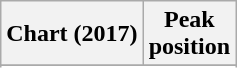<table class="wikitable sortable plainrowheaders" style="text-align:center">
<tr>
<th scope="col">Chart (2017)</th>
<th scope="col">Peak<br> position</th>
</tr>
<tr>
</tr>
<tr>
</tr>
<tr>
</tr>
</table>
